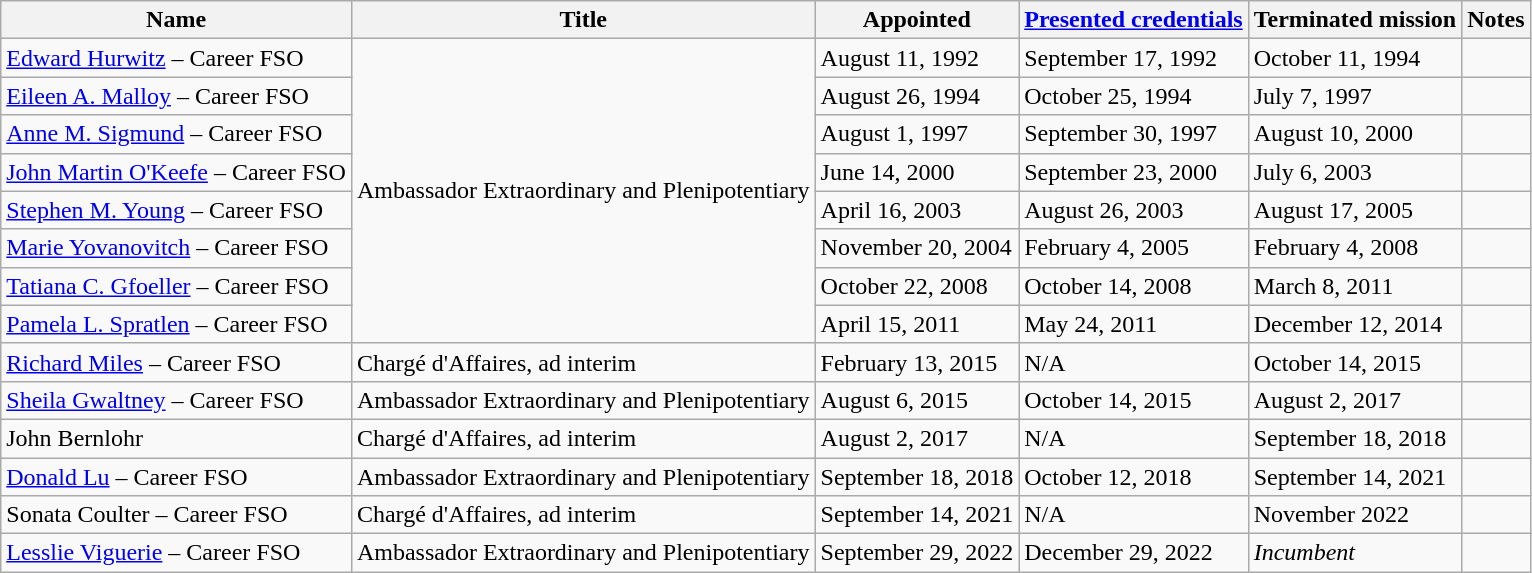<table class="wikitable">
<tr>
<th>Name</th>
<th>Title</th>
<th>Appointed</th>
<th><a href='#'>Presented credentials</a></th>
<th>Terminated mission</th>
<th>Notes</th>
</tr>
<tr>
<td><a href='#'>Edward Hurwitz</a> – Career FSO</td>
<td rowspan="8">Ambassador Extraordinary and Plenipotentiary</td>
<td>August 11, 1992</td>
<td>September 17, 1992</td>
<td>October 11, 1994</td>
<td></td>
</tr>
<tr>
<td><a href='#'>Eileen A. Malloy</a> – Career FSO</td>
<td>August 26, 1994</td>
<td>October 25, 1994</td>
<td>July 7, 1997</td>
<td></td>
</tr>
<tr>
<td><a href='#'>Anne M. Sigmund</a> – Career FSO</td>
<td>August 1, 1997</td>
<td>September 30, 1997</td>
<td>August 10, 2000</td>
<td></td>
</tr>
<tr>
<td><a href='#'>John Martin O'Keefe</a> – Career FSO</td>
<td>June 14, 2000</td>
<td>September 23, 2000</td>
<td>July 6, 2003</td>
<td></td>
</tr>
<tr>
<td><a href='#'>Stephen M. Young</a> – Career FSO</td>
<td>April 16, 2003</td>
<td>August 26, 2003</td>
<td>August 17, 2005</td>
<td></td>
</tr>
<tr>
<td><a href='#'>Marie Yovanovitch</a> – Career FSO</td>
<td>November 20, 2004</td>
<td>February 4, 2005</td>
<td>February 4, 2008</td>
<td></td>
</tr>
<tr>
<td><a href='#'>Tatiana C. Gfoeller</a> – Career FSO</td>
<td>October 22, 2008</td>
<td>October 14, 2008</td>
<td>March 8, 2011</td>
<td></td>
</tr>
<tr>
<td><a href='#'>Pamela L. Spratlen</a> – Career FSO</td>
<td>April 15, 2011</td>
<td>May 24, 2011</td>
<td>December 12, 2014</td>
<td></td>
</tr>
<tr>
<td><a href='#'>Richard Miles</a> – Career FSO</td>
<td>Chargé d'Affaires, ad interim</td>
<td>February 13, 2015</td>
<td>N/A</td>
<td>October 14, 2015</td>
<td></td>
</tr>
<tr>
<td><a href='#'>Sheila Gwaltney</a> – Career FSO</td>
<td>Ambassador Extraordinary and Plenipotentiary</td>
<td>August 6, 2015</td>
<td>October 14, 2015</td>
<td>August 2, 2017</td>
<td></td>
</tr>
<tr>
<td>John Bernlohr</td>
<td>Chargé d'Affaires, ad interim</td>
<td>August 2, 2017</td>
<td>N/A</td>
<td>September 18, 2018</td>
<td></td>
</tr>
<tr>
<td><a href='#'>Donald Lu</a> – Career FSO</td>
<td>Ambassador Extraordinary and Plenipotentiary</td>
<td>September 18, 2018</td>
<td>October 12, 2018</td>
<td>September 14, 2021</td>
<td></td>
</tr>
<tr>
<td>Sonata Coulter – Career FSO</td>
<td>Chargé d'Affaires, ad interim</td>
<td>September 14, 2021</td>
<td>N/A</td>
<td>November 2022</td>
<td></td>
</tr>
<tr>
<td><a href='#'>Lesslie Viguerie</a> – Career FSO</td>
<td>Ambassador Extraordinary and Plenipotentiary</td>
<td>September 29, 2022</td>
<td>December 29, 2022</td>
<td><em>Incumbent</em></td>
<td></td>
</tr>
</table>
